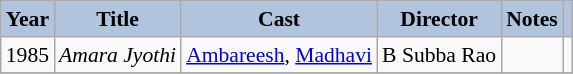<table class="wikitable" style="font-size:90%">
<tr style="text-align:center;">
<th style="text-align:center; background:#b0c4de;">Year</th>
<th style="text-align:center; background:#b0c4de;">Title</th>
<th style="text-align:center; background:#b0c4de;">Cast</th>
<th style="text-align:center; background:#b0c4de;">Director</th>
<th style="text-align:center; background:#b0c4de;">Notes</th>
<th style="text-align:center; background:#b0c4de;"></th>
</tr>
<tr>
<td>1985</td>
<td><em>Amara Jyothi</em></td>
<td><a href='#'>Ambareesh</a>, <a href='#'>Madhavi</a></td>
<td>B Subba Rao</td>
<td></td>
<td></td>
</tr>
<tr>
</tr>
</table>
